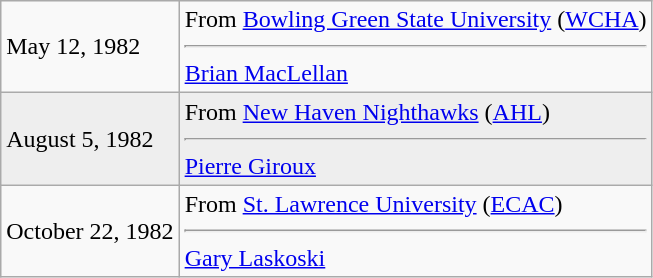<table class="wikitable">
<tr>
<td>May 12, 1982</td>
<td valign="top">From <a href='#'>Bowling Green State University</a> (<a href='#'>WCHA</a>)<hr><a href='#'>Brian MacLellan</a></td>
</tr>
<tr style="background:#eee;">
<td>August 5, 1982</td>
<td valign="top">From <a href='#'>New Haven Nighthawks</a> (<a href='#'>AHL</a>)<hr><a href='#'>Pierre Giroux</a></td>
</tr>
<tr>
<td>October 22, 1982</td>
<td valign="top">From <a href='#'>St. Lawrence University</a> (<a href='#'>ECAC</a>)<hr><a href='#'>Gary Laskoski</a></td>
</tr>
</table>
